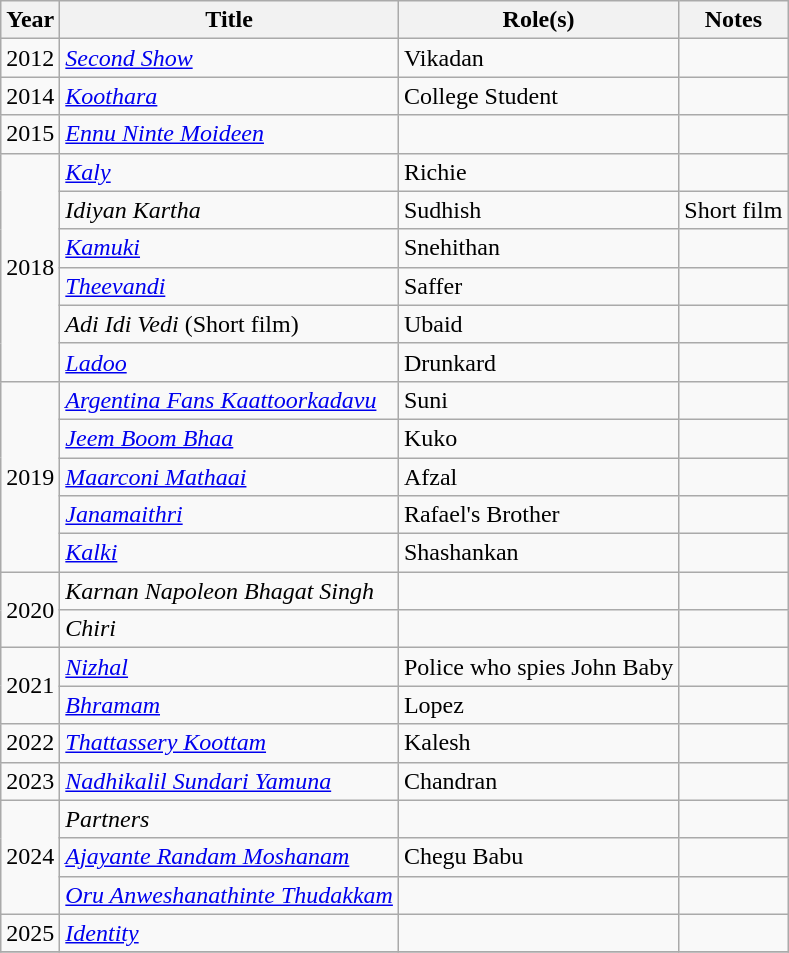<table class="wikitable sortable">
<tr>
<th scope="col">Year</th>
<th scope="col">Title</th>
<th scope="col">Role(s)</th>
<th scope="col" class="unsortable">Notes</th>
</tr>
<tr>
<td>2012</td>
<td><em><a href='#'>Second Show</a></em></td>
<td>Vikadan</td>
<td></td>
</tr>
<tr>
<td>2014</td>
<td><em><a href='#'>Koothara</a></em></td>
<td>College Student</td>
<td></td>
</tr>
<tr>
<td>2015</td>
<td><em><a href='#'>Ennu Ninte Moideen</a></em></td>
<td></td>
<td></td>
</tr>
<tr>
<td rowspan = "6">2018</td>
<td><em><a href='#'>Kaly</a></em></td>
<td>Richie</td>
<td></td>
</tr>
<tr>
<td><em>Idiyan Kartha</em></td>
<td>Sudhish</td>
<td>Short film</td>
</tr>
<tr>
<td><em><a href='#'>Kamuki</a></em></td>
<td>Snehithan</td>
<td></td>
</tr>
<tr>
<td><em><a href='#'>Theevandi</a></em></td>
<td>Saffer</td>
<td></td>
</tr>
<tr>
<td><em>Adi Idi Vedi</em> (Short film)</td>
<td>Ubaid</td>
<td></td>
</tr>
<tr>
<td><em><a href='#'>Ladoo</a></em></td>
<td>Drunkard</td>
<td></td>
</tr>
<tr>
<td rowspan = "5">2019</td>
<td><em><a href='#'>Argentina Fans Kaattoorkadavu</a></em></td>
<td>Suni</td>
<td></td>
</tr>
<tr>
<td><em><a href='#'>Jeem Boom Bhaa</a></em></td>
<td>Kuko</td>
<td></td>
</tr>
<tr>
<td><em><a href='#'>Maarconi Mathaai</a></em></td>
<td>Afzal</td>
<td></td>
</tr>
<tr>
<td><em><a href='#'>Janamaithri</a></em></td>
<td>Rafael's Brother</td>
<td></td>
</tr>
<tr>
<td><em><a href='#'>Kalki</a></em></td>
<td>Shashankan</td>
<td></td>
</tr>
<tr>
<td rowspan="2">2020</td>
<td><em>Karnan Napoleon Bhagat Singh</em></td>
<td></td>
<td></td>
</tr>
<tr>
<td><em>Chiri</em></td>
<td></td>
<td></td>
</tr>
<tr>
<td rowspan=2>2021</td>
<td><em><a href='#'>Nizhal</a></em></td>
<td>Police who spies John Baby</td>
<td></td>
</tr>
<tr>
<td><em><a href='#'>Bhramam</a></em></td>
<td>Lopez</td>
<td></td>
</tr>
<tr>
<td>2022</td>
<td><em><a href='#'>Thattassery Koottam</a></em></td>
<td>Kalesh</td>
<td></td>
</tr>
<tr>
<td>2023</td>
<td><em><a href='#'>Nadhikalil Sundari Yamuna</a></em></td>
<td>Chandran</td>
<td></td>
</tr>
<tr>
<td rowspan=3>2024</td>
<td><em>Partners</em></td>
<td></td>
<td></td>
</tr>
<tr>
<td><em><a href='#'>Ajayante Randam Moshanam</a></em></td>
<td>Chegu Babu</td>
<td></td>
</tr>
<tr>
<td><em><a href='#'>Oru Anweshanathinte Thudakkam</a></em></td>
<td></td>
<td></td>
</tr>
<tr>
<td>2025</td>
<td><em><a href='#'>Identity</a></em></td>
<td></td>
<td></td>
</tr>
<tr>
</tr>
</table>
